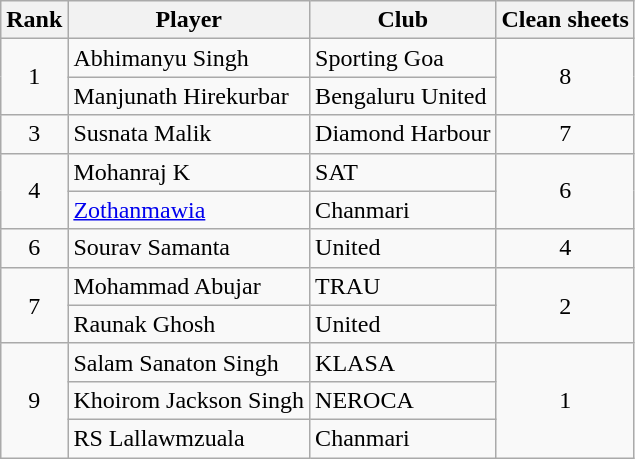<table class="wikitable sortable" style="text-align:center">
<tr>
<th>Rank</th>
<th>Player</th>
<th>Club</th>
<th>Clean sheets</th>
</tr>
<tr>
<td rowspan="2">1</td>
<td align="left"> Abhimanyu Singh</td>
<td align="left">Sporting Goa</td>
<td rowspan="2">8</td>
</tr>
<tr>
<td align="left"> Manjunath Hirekurbar</td>
<td align="left">Bengaluru United</td>
</tr>
<tr>
<td>3</td>
<td align="left"> Susnata Malik</td>
<td align="left">Diamond Harbour</td>
<td>7</td>
</tr>
<tr>
<td rowspan="2">4</td>
<td align="left"> Mohanraj K</td>
<td align="left">SAT</td>
<td rowspan="2">6</td>
</tr>
<tr>
<td align="left"> <a href='#'>Zothanmawia</a></td>
<td align="left">Chanmari</td>
</tr>
<tr>
<td>6</td>
<td align="left"> Sourav Samanta</td>
<td align="left">United</td>
<td>4</td>
</tr>
<tr>
<td rowspan="2">7</td>
<td align="left"> Mohammad Abujar</td>
<td align="left">TRAU</td>
<td rowspan="2">2</td>
</tr>
<tr>
<td align="left"> Raunak Ghosh</td>
<td align="left">United</td>
</tr>
<tr>
<td rowspan="3">9</td>
<td align="left"> Salam Sanaton Singh</td>
<td align="left">KLASA</td>
<td rowspan="3">1</td>
</tr>
<tr>
<td align="left"> Khoirom Jackson Singh</td>
<td align="left">NEROCA</td>
</tr>
<tr>
<td align="left"> RS Lallawmzuala</td>
<td align="left">Chanmari</td>
</tr>
</table>
